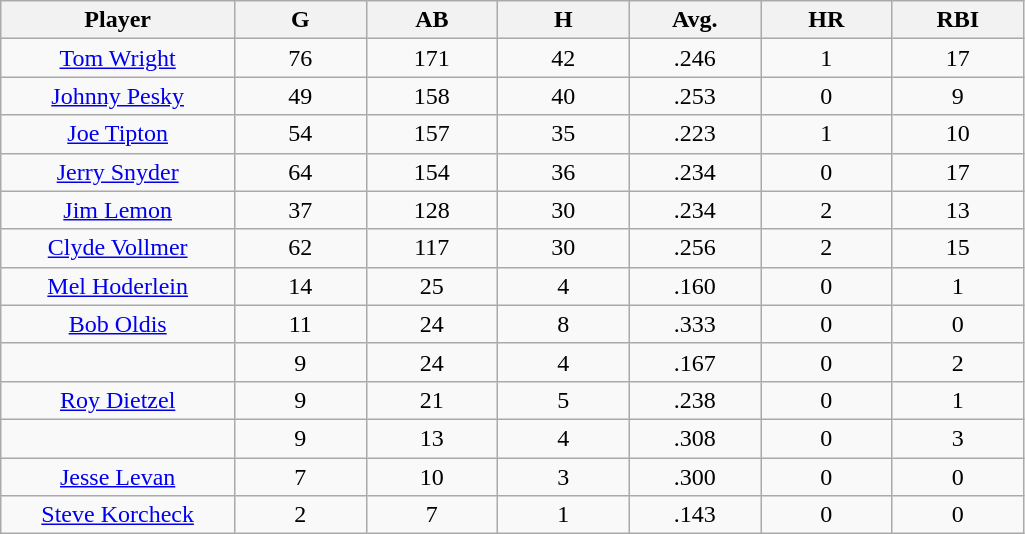<table class="wikitable sortable">
<tr>
<th bgcolor="#DDDDFF" width="16%">Player</th>
<th bgcolor="#DDDDFF" width="9%">G</th>
<th bgcolor="#DDDDFF" width="9%">AB</th>
<th bgcolor="#DDDDFF" width="9%">H</th>
<th bgcolor="#DDDDFF" width="9%">Avg.</th>
<th bgcolor="#DDDDFF" width="9%">HR</th>
<th bgcolor="#DDDDFF" width="9%">RBI</th>
</tr>
<tr align="center">
<td><a href='#'>Tom Wright</a></td>
<td>76</td>
<td>171</td>
<td>42</td>
<td>.246</td>
<td>1</td>
<td>17</td>
</tr>
<tr align=center>
<td><a href='#'>Johnny Pesky</a></td>
<td>49</td>
<td>158</td>
<td>40</td>
<td>.253</td>
<td>0</td>
<td>9</td>
</tr>
<tr align=center>
<td><a href='#'>Joe Tipton</a></td>
<td>54</td>
<td>157</td>
<td>35</td>
<td>.223</td>
<td>1</td>
<td>10</td>
</tr>
<tr align=center>
<td><a href='#'>Jerry Snyder</a></td>
<td>64</td>
<td>154</td>
<td>36</td>
<td>.234</td>
<td>0</td>
<td>17</td>
</tr>
<tr align=center>
<td><a href='#'>Jim Lemon</a></td>
<td>37</td>
<td>128</td>
<td>30</td>
<td>.234</td>
<td>2</td>
<td>13</td>
</tr>
<tr align=center>
<td><a href='#'>Clyde Vollmer</a></td>
<td>62</td>
<td>117</td>
<td>30</td>
<td>.256</td>
<td>2</td>
<td>15</td>
</tr>
<tr align=center>
<td><a href='#'>Mel Hoderlein</a></td>
<td>14</td>
<td>25</td>
<td>4</td>
<td>.160</td>
<td>0</td>
<td>1</td>
</tr>
<tr align=center>
<td><a href='#'>Bob Oldis</a></td>
<td>11</td>
<td>24</td>
<td>8</td>
<td>.333</td>
<td>0</td>
<td>0</td>
</tr>
<tr align=center>
<td></td>
<td>9</td>
<td>24</td>
<td>4</td>
<td>.167</td>
<td>0</td>
<td>2</td>
</tr>
<tr align="center">
<td><a href='#'>Roy Dietzel</a></td>
<td>9</td>
<td>21</td>
<td>5</td>
<td>.238</td>
<td>0</td>
<td>1</td>
</tr>
<tr align=center>
<td></td>
<td>9</td>
<td>13</td>
<td>4</td>
<td>.308</td>
<td>0</td>
<td>3</td>
</tr>
<tr align="center">
<td><a href='#'>Jesse Levan</a></td>
<td>7</td>
<td>10</td>
<td>3</td>
<td>.300</td>
<td>0</td>
<td>0</td>
</tr>
<tr align=center>
<td><a href='#'>Steve Korcheck</a></td>
<td>2</td>
<td>7</td>
<td>1</td>
<td>.143</td>
<td>0</td>
<td>0</td>
</tr>
</table>
